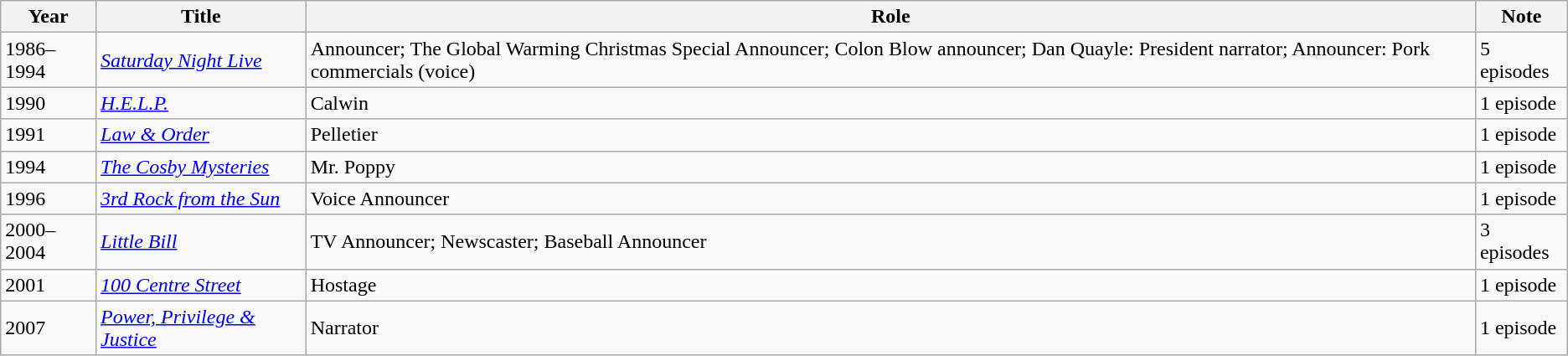<table class="wikitable">
<tr>
<th>Year</th>
<th>Title</th>
<th>Role</th>
<th>Note</th>
</tr>
<tr>
<td>1986–1994</td>
<td><em><a href='#'>Saturday Night Live</a></em></td>
<td>Announcer; The Global Warming Christmas Special Announcer; Colon Blow announcer; Dan Quayle: President narrator; Announcer: Pork commercials (voice)</td>
<td>5 episodes</td>
</tr>
<tr>
<td>1990</td>
<td><em><a href='#'>H.E.L.P.</a></em></td>
<td>Calwin</td>
<td>1 episode</td>
</tr>
<tr>
<td>1991</td>
<td><em><a href='#'>Law & Order</a></em></td>
<td>Pelletier</td>
<td>1 episode</td>
</tr>
<tr>
<td>1994</td>
<td><em><a href='#'>The Cosby Mysteries</a></em></td>
<td>Mr. Poppy</td>
<td>1 episode</td>
</tr>
<tr>
<td>1996</td>
<td><em><a href='#'>3rd Rock from the Sun</a></em></td>
<td>Voice Announcer</td>
<td>1 episode</td>
</tr>
<tr>
<td>2000–2004</td>
<td><em><a href='#'>Little Bill</a></em></td>
<td>TV Announcer; Newscaster; Baseball Announcer</td>
<td>3 episodes</td>
</tr>
<tr>
<td>2001</td>
<td><em><a href='#'>100 Centre Street</a></em></td>
<td>Hostage</td>
<td>1 episode</td>
</tr>
<tr>
<td>2007</td>
<td><em><a href='#'>Power, Privilege & Justice</a></em></td>
<td>Narrator</td>
<td>1 episode</td>
</tr>
</table>
